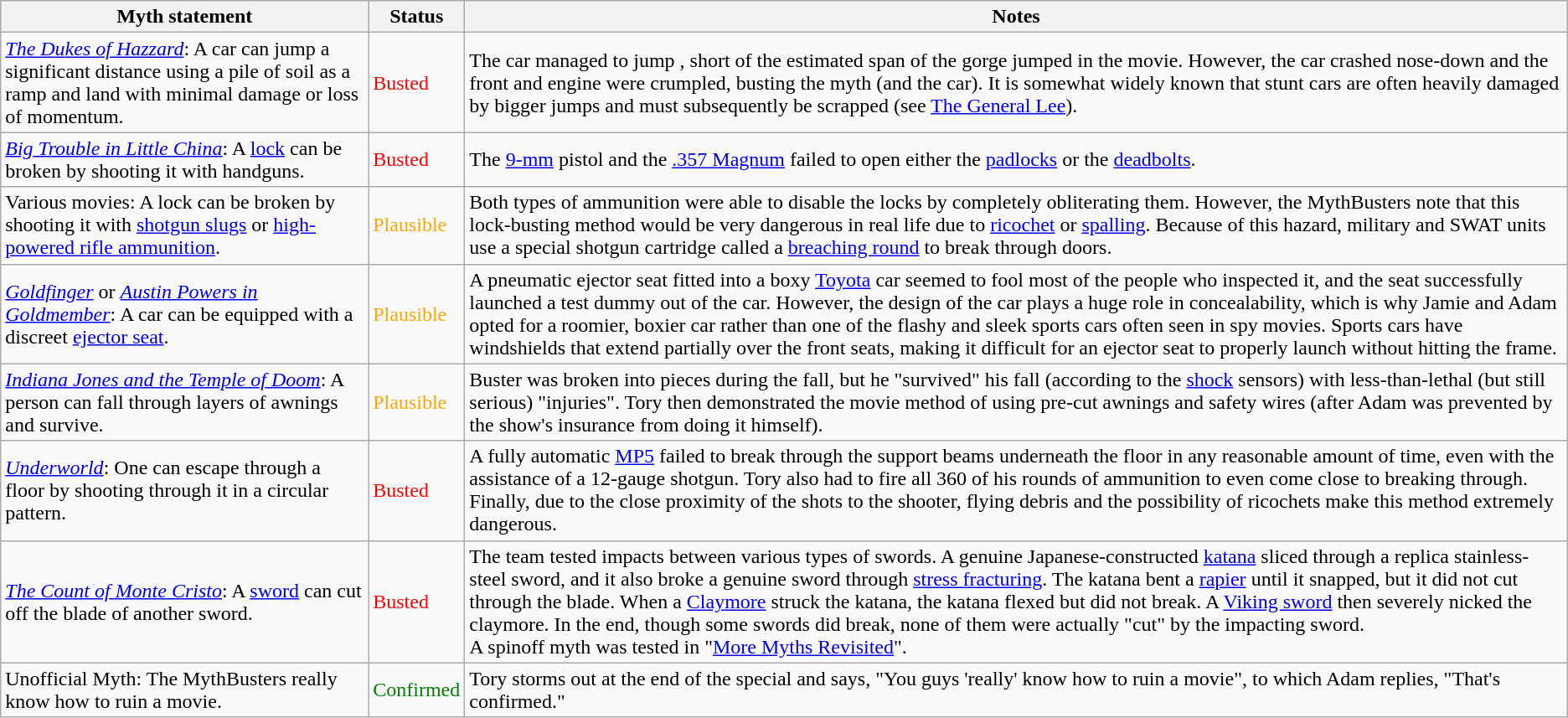<table class="wikitable plainrowheaders">
<tr>
<th>Myth statement</th>
<th>Status</th>
<th>Notes</th>
</tr>
<tr>
<td><em><a href='#'>The Dukes of Hazzard</a></em>: A car can jump a significant distance using a pile of soil as a ramp and land with minimal damage or loss of momentum.</td>
<td style="color:red">Busted</td>
<td>The car managed to jump ,  short of the estimated span of the gorge jumped in the movie. However, the car crashed nose-down and the front and engine were crumpled, busting the myth (and the car). It is somewhat widely known that stunt cars are often heavily damaged by bigger jumps and must subsequently be scrapped (see <a href='#'>The General Lee</a>).</td>
</tr>
<tr>
<td><em><a href='#'>Big Trouble in Little China</a></em>: A <a href='#'>lock</a> can be broken by shooting it with handguns.</td>
<td style="color:red">Busted</td>
<td>The <a href='#'>9-mm</a> pistol and the <a href='#'>.357 Magnum</a> failed to open either the <a href='#'>padlocks</a> or the <a href='#'>deadbolts</a>.</td>
</tr>
<tr>
<td>Various movies: A lock can be broken by shooting it with <a href='#'>shotgun slugs</a> or <a href='#'>high-powered rifle ammunition</a>.</td>
<td style="color:orange">Plausible</td>
<td>Both types of ammunition were able to disable the locks by completely obliterating them. However, the MythBusters note that this lock-busting method would be very dangerous in real life due to <a href='#'>ricochet</a> or <a href='#'>spalling</a>. Because of this hazard, military and SWAT units use a special shotgun cartridge called a <a href='#'>breaching round</a> to break through doors.</td>
</tr>
<tr>
<td><em><a href='#'>Goldfinger</a></em> or <em><a href='#'>Austin Powers in Goldmember</a></em>: A car can be equipped with a discreet <a href='#'>ejector seat</a>.</td>
<td style="color:orange">Plausible</td>
<td>A pneumatic ejector seat fitted into a boxy <a href='#'>Toyota</a> car seemed to fool most of the people who inspected it, and the seat successfully launched a test dummy out of the car. However, the design of the car plays a huge role in concealability, which is why Jamie and Adam opted for a roomier, boxier car rather than one of the flashy and sleek sports cars often seen in spy movies. Sports cars have windshields that extend partially over the front seats, making it difficult for an ejector seat to properly launch without hitting the frame.</td>
</tr>
<tr>
<td><em><a href='#'>Indiana Jones and the Temple of Doom</a></em>: A person can fall through layers of awnings and survive.</td>
<td style="color:orange">Plausible</td>
<td>Buster was broken into pieces during the fall, but he "survived" his fall (according to the <a href='#'>shock</a> sensors) with less-than-lethal (but still serious) "injuries". Tory then demonstrated the movie method of using pre-cut awnings and safety wires (after Adam was prevented by the show's insurance from doing it himself).</td>
</tr>
<tr>
<td><em><a href='#'>Underworld</a></em>: One can escape through a floor by shooting through it in a circular pattern.</td>
<td style="color:red">Busted</td>
<td>A fully automatic <a href='#'>MP5</a> failed to break through the support beams underneath the floor in any reasonable amount of time, even with the assistance of a 12-gauge shotgun. Tory also had to fire all 360 of his rounds of ammunition to even come close to breaking through. Finally, due to the close proximity of the shots to the shooter, flying debris and the possibility of ricochets make this method extremely dangerous.</td>
</tr>
<tr>
<td><em><a href='#'>The Count of Monte Cristo</a></em>: A <a href='#'>sword</a> can cut off the blade of another sword.</td>
<td style="color:red">Busted</td>
<td>The team tested impacts between various types of swords. A genuine Japanese-constructed <a href='#'>katana</a> sliced through a replica stainless-steel sword, and it also broke a genuine sword through <a href='#'>stress fracturing</a>. The katana bent a <a href='#'>rapier</a> until it snapped, but it did not cut through the blade. When a <a href='#'>Claymore</a> struck the katana, the katana flexed but did not break. A <a href='#'>Viking sword</a> then severely nicked the claymore. In the end, though some swords did break, none of them were actually "cut" by the impacting sword.<br>A spinoff myth was tested in "<a href='#'>More Myths Revisited</a>".</td>
</tr>
<tr>
<td>Unofficial Myth: The MythBusters really know how to ruin a movie.</td>
<td style="color:green">Confirmed</td>
<td>Tory storms out at the end of the special and says, "You guys 'really' know how to ruin a movie", to which Adam replies, "That's confirmed."</td>
</tr>
</table>
